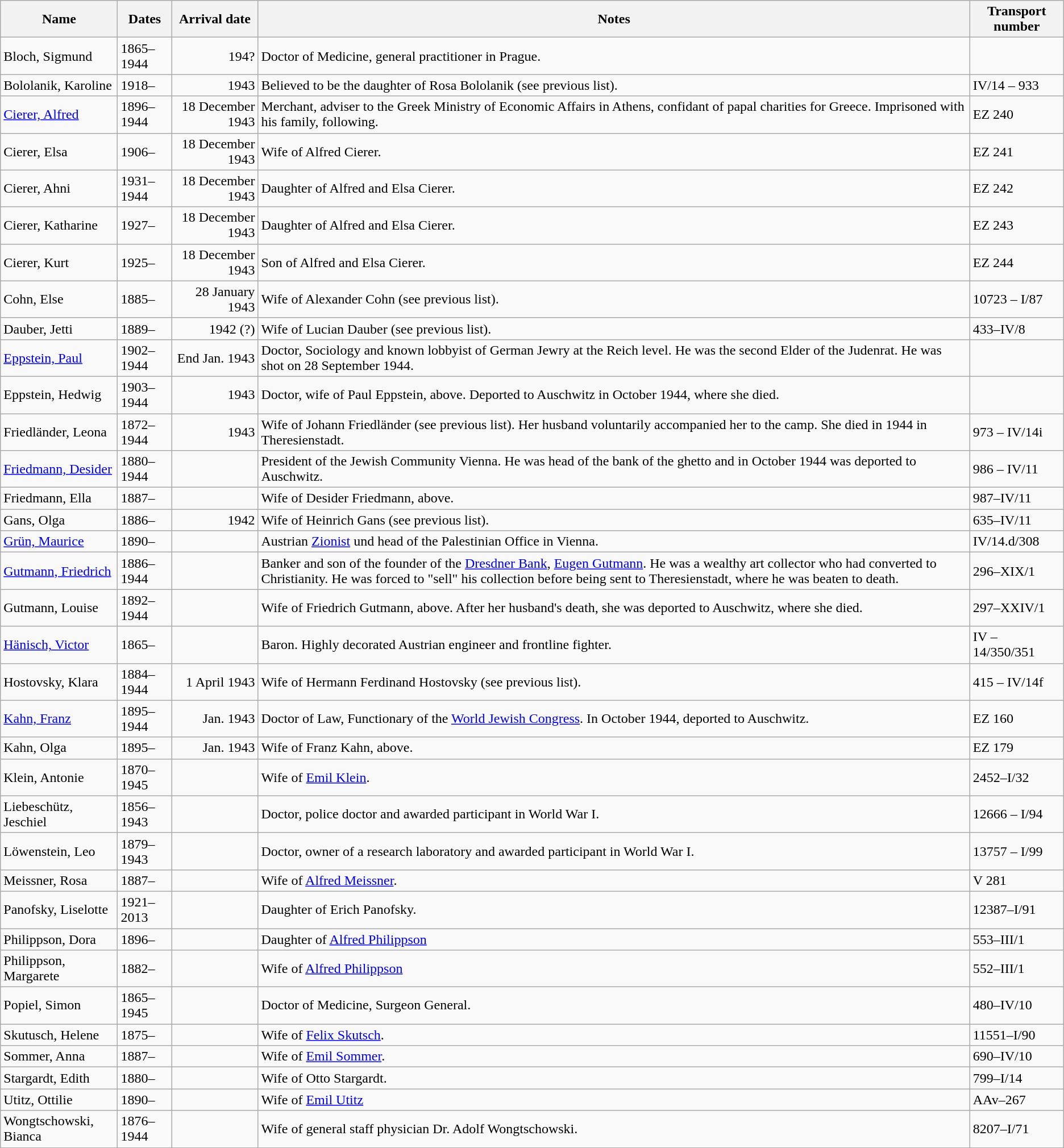<table class="wikitable sortable">
<tr>
<th>Name</th>
<th>Dates</th>
<th>Arrival date</th>
<th>Notes</th>
<th>Transport number</th>
</tr>
<tr>
<td>Bloch, Sigmund</td>
<td>1865–1944</td>
<td align="right">194?</td>
<td>Doctor of Medicine, general practitioner in Prague.</td>
<td></td>
</tr>
<tr>
<td>Bololanik, Karoline</td>
<td>1918–</td>
<td align="right">1943</td>
<td>Believed to be the daughter of Rosa Bololanik (see previous list).</td>
<td>IV/14 – 933</td>
</tr>
<tr>
<td><a href='#'>Cierer, Alfred</a></td>
<td>1896–1944</td>
<td align="right">18 December 1943</td>
<td>Merchant, adviser to the Greek Ministry of Economic Affairs in Athens, confidant of papal charities for Greece. Imprisoned with his family, following.</td>
<td>EZ 240</td>
</tr>
<tr>
<td>Cierer, Elsa</td>
<td>1906–</td>
<td align="right">18 December 1943</td>
<td>Wife of Alfred Cierer.</td>
<td>EZ 241</td>
</tr>
<tr>
<td>Cierer, Ahni</td>
<td>1931–1944</td>
<td align="right">18 December 1943</td>
<td>Daughter of Alfred and Elsa Cierer.</td>
<td>EZ 242</td>
</tr>
<tr>
<td>Cierer, Katharine</td>
<td>1927–</td>
<td align="right">18 December 1943</td>
<td>Daughter of Alfred and Elsa Cierer.</td>
<td>EZ 243</td>
</tr>
<tr>
<td>Cierer, Kurt</td>
<td>1925–</td>
<td align="right">18 December 1943</td>
<td>Son of Alfred and Elsa Cierer.</td>
<td>EZ 244</td>
</tr>
<tr>
<td>Cohn, Else</td>
<td>1885–</td>
<td align="right">28 January 1943</td>
<td>Wife of Alexander Cohn (see previous list).</td>
<td>10723 – I/87</td>
</tr>
<tr>
<td>Dauber, Jetti</td>
<td>1889–</td>
<td align="right">1942 (?)</td>
<td>Wife of Lucian Dauber (see previous list).</td>
<td>433–IV/8</td>
</tr>
<tr>
<td><a href='#'>Eppstein, Paul</a></td>
<td>1902–1944</td>
<td align="right">End Jan. 1943</td>
<td>Doctor, Sociology and known lobbyist of German Jewry at the Reich level. He was the second Elder of the Judenrat. He was shot on 28 September 1944.</td>
<td></td>
</tr>
<tr>
<td>Eppstein, Hedwig</td>
<td>1903–1944</td>
<td align="right">1943</td>
<td>Doctor, wife of Paul Eppstein, above. Deported to Auschwitz in October 1944, where she died.</td>
<td></td>
</tr>
<tr>
<td>Friedländer, Leona</td>
<td>1872–1944</td>
<td align="right">1943</td>
<td>Wife of Johann Friedländer (see previous list). Her husband voluntarily accompanied her to the camp. She died in 1944 in Theresienstadt.</td>
<td>973 – IV/14i</td>
</tr>
<tr>
<td><a href='#'>Friedmann, Desider</a></td>
<td>1880–1944</td>
<td align="right"></td>
<td>President of the Jewish Community Vienna. He was head of the bank of the ghetto and in October 1944 was deported to Auschwitz.</td>
<td>986 – IV/11</td>
</tr>
<tr>
<td>Friedmann, Ella</td>
<td>1887–</td>
<td align="right"></td>
<td>Wife of Desider Friedmann, above.</td>
<td>987–IV/11</td>
</tr>
<tr>
<td>Gans, Olga</td>
<td>1886–</td>
<td align="right">1942</td>
<td>Wife of Heinrich Gans (see previous list).</td>
<td>635–IV/11</td>
</tr>
<tr>
<td><a href='#'>Grün, Maurice</a></td>
<td>1890–</td>
<td align="right"></td>
<td>Austrian <a href='#'>Zionist</a> und head of the Palestinian Office in Vienna.</td>
<td>IV/14.d/308</td>
</tr>
<tr>
<td><a href='#'>Gutmann, Friedrich</a></td>
<td>1886–1944</td>
<td align="right"></td>
<td>Banker and son of the founder of the <a href='#'>Dresdner Bank</a>, <a href='#'>Eugen Gutmann</a>. He was a wealthy art collector who had converted to Christianity. He was forced to "sell" his collection before being sent to Theresienstadt, where he was beaten to death.</td>
<td>296–XIX/1</td>
</tr>
<tr>
<td>Gutmann, Louise</td>
<td>1892–1944</td>
<td align="right"></td>
<td>Wife of Friedrich Gutmann, above. After her husband's death, she was deported to Auschwitz, where she died.</td>
<td>297–XXIV/1</td>
</tr>
<tr>
<td><a href='#'>Hänisch, Victor</a></td>
<td>1865–</td>
<td align="right"></td>
<td>Baron. Highly decorated Austrian engineer and frontline fighter.</td>
<td>IV – 14/350/351</td>
</tr>
<tr>
<td>Hostovsky, Klara</td>
<td>1884–1944</td>
<td align="right">1 April 1943</td>
<td>Wife of Hermann Ferdinand Hostovsky (see previous list).</td>
<td>415 – IV/14f</td>
</tr>
<tr>
<td><a href='#'>Kahn, Franz</a></td>
<td>1895–1944</td>
<td align="right">Jan. 1943</td>
<td>Doctor of Law, Functionary of the <a href='#'>World Jewish Congress</a>. In October 1944, deported to Auschwitz.</td>
<td>EZ 160</td>
</tr>
<tr>
<td>Kahn, Olga</td>
<td>1895–</td>
<td align="right">Jan. 1943</td>
<td>Wife of Franz Kahn, above.</td>
<td>EZ 179</td>
</tr>
<tr>
<td>Klein, Antonie</td>
<td>1870–1945</td>
<td align="right"></td>
<td>Wife of <a href='#'>Emil Klein</a>.</td>
<td>2452–I/32</td>
</tr>
<tr>
<td>Liebeschütz, Jeschiel</td>
<td>1856–1943</td>
<td align="right"></td>
<td>Doctor, police doctor and awarded participant in World War I.</td>
<td>12666 – I/94</td>
</tr>
<tr>
<td>Löwenstein, Leo</td>
<td>1879–1943</td>
<td align="right"></td>
<td>Doctor, owner of a research laboratory and awarded participant in World War I.</td>
<td>13757 – I/99</td>
</tr>
<tr>
<td>Meissner, Rosa</td>
<td>1887–</td>
<td align="right"></td>
<td>Wife of <a href='#'>Alfred Meissner</a>.</td>
<td>V 281</td>
</tr>
<tr>
<td>Panofsky, Liselotte</td>
<td>1921–2013</td>
<td align="right"></td>
<td>Daughter of Erich Panofsky.</td>
<td>12387–I/91</td>
</tr>
<tr>
<td>Philippson, Dora</td>
<td>1896–</td>
<td align="right"></td>
<td>Daughter of <a href='#'>Alfred Philippson</a></td>
<td>553–III/1</td>
</tr>
<tr>
<td>Philippson, Margarete</td>
<td>1882–</td>
<td align="right"></td>
<td>Wife of <a href='#'>Alfred Philippson</a></td>
<td>552–III/1</td>
</tr>
<tr>
<td>Popiel, Simon</td>
<td>1865–1945</td>
<td align="right"></td>
<td>Doctor of Medicine, Surgeon General.</td>
<td>480–IV/10</td>
</tr>
<tr>
<td>Skutusch, Helene</td>
<td>1875–</td>
<td align="right"></td>
<td>Wife of <a href='#'>Felix Skutsch</a>.</td>
<td>11551–I/90</td>
</tr>
<tr>
<td>Sommer, Anna</td>
<td>1887–</td>
<td align="right"></td>
<td>Wife of <a href='#'>Emil Sommer</a>.</td>
<td>690–IV/10</td>
</tr>
<tr>
<td>Stargardt, Edith</td>
<td>1880–</td>
<td align="right"></td>
<td>Wife of Otto Stargardt.</td>
<td>799–I/14</td>
</tr>
<tr>
<td>Utitz, Ottilie</td>
<td>1890–</td>
<td align="right"></td>
<td>Wife of <a href='#'>Emil Utitz</a></td>
<td>AAv–267</td>
</tr>
<tr>
<td>Wongtschowski, Bianca</td>
<td>1876–1944</td>
<td align="right"></td>
<td>Wife of general staff physician Dr. Adolf Wongtschowski.</td>
<td>8207–I/71</td>
</tr>
</table>
